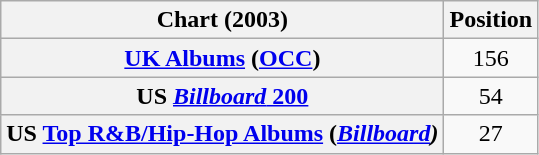<table class="wikitable plainrowheaders sortable" style="text-align:center;">
<tr>
<th scope="col">Chart (2003)</th>
<th scope="col">Position</th>
</tr>
<tr>
<th scope="row"><a href='#'>UK Albums</a> (<a href='#'>OCC</a>)</th>
<td>156</td>
</tr>
<tr>
<th scope="row">US <a href='#'><em>Billboard</em> 200</a></th>
<td>54</td>
</tr>
<tr>
<th scope="row">US <a href='#'>Top R&B/Hip-Hop Albums</a> (<em><a href='#'>Billboard</a>)</em></th>
<td>27</td>
</tr>
</table>
